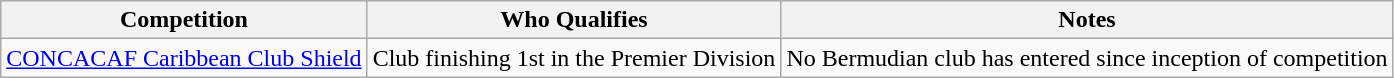<table class="wikitable">
<tr>
<th>Competition</th>
<th>Who Qualifies</th>
<th>Notes</th>
</tr>
<tr>
<td rowspan="1"><a href='#'>CONCACAF Caribbean Club Shield</a></td>
<td>Club finishing 1st in the Premier Division</td>
<td>No Bermudian club has entered since inception of competition</td>
</tr>
</table>
